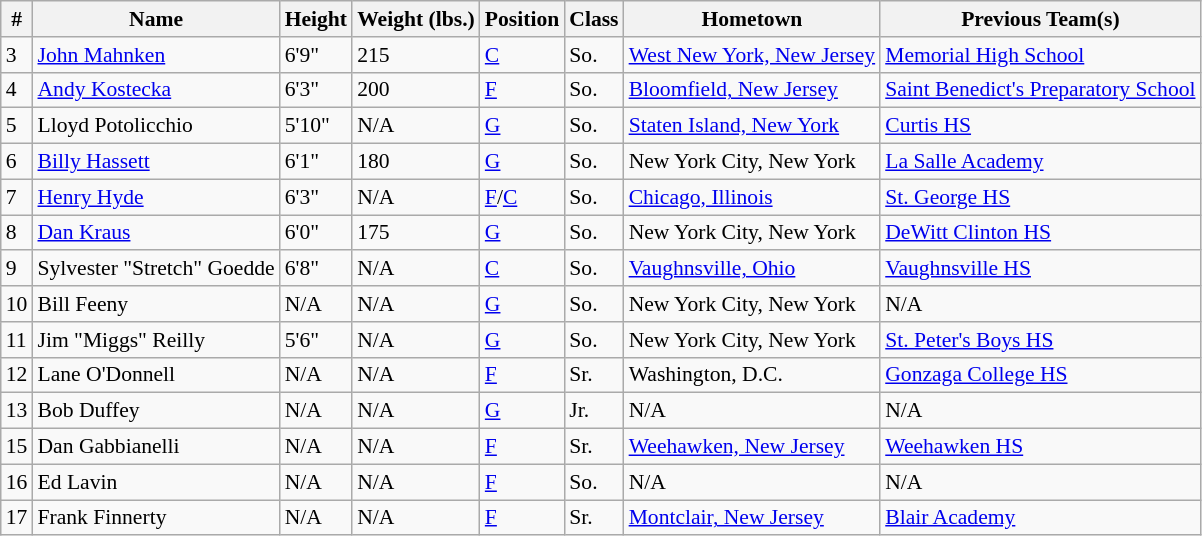<table class="wikitable" style="font-size: 90%">
<tr>
<th>#</th>
<th>Name</th>
<th>Height</th>
<th>Weight (lbs.)</th>
<th>Position</th>
<th>Class</th>
<th>Hometown</th>
<th>Previous Team(s)</th>
</tr>
<tr>
<td>3</td>
<td><a href='#'>John Mahnken</a></td>
<td>6'9"</td>
<td>215</td>
<td><a href='#'>C</a></td>
<td>So.</td>
<td><a href='#'>West New York, New Jersey</a></td>
<td><a href='#'>Memorial High School</a></td>
</tr>
<tr>
<td>4</td>
<td><a href='#'>Andy Kostecka</a></td>
<td>6'3"</td>
<td>200</td>
<td><a href='#'>F</a></td>
<td>So.</td>
<td><a href='#'>Bloomfield, New Jersey</a></td>
<td><a href='#'>Saint Benedict's Preparatory School</a></td>
</tr>
<tr>
<td>5</td>
<td>Lloyd Potolicchio</td>
<td>5'10"</td>
<td>N/A</td>
<td><a href='#'>G</a></td>
<td>So.</td>
<td><a href='#'>Staten Island, New York</a></td>
<td><a href='#'>Curtis HS</a></td>
</tr>
<tr>
<td>6</td>
<td><a href='#'>Billy Hassett</a></td>
<td>6'1"</td>
<td>180</td>
<td><a href='#'>G</a></td>
<td>So.</td>
<td>New York City, New York</td>
<td><a href='#'>La Salle Academy</a></td>
</tr>
<tr>
<td>7</td>
<td><a href='#'>Henry Hyde</a></td>
<td>6'3"</td>
<td>N/A</td>
<td><a href='#'>F</a>/<a href='#'>C</a></td>
<td>So.</td>
<td><a href='#'>Chicago, Illinois</a></td>
<td><a href='#'>St. George HS</a></td>
</tr>
<tr>
<td>8</td>
<td><a href='#'>Dan Kraus</a></td>
<td>6'0"</td>
<td>175</td>
<td><a href='#'>G</a></td>
<td>So.</td>
<td>New York City, New York</td>
<td><a href='#'>DeWitt Clinton HS</a></td>
</tr>
<tr>
<td>9</td>
<td>Sylvester "Stretch" Goedde</td>
<td>6'8"</td>
<td>N/A</td>
<td><a href='#'>C</a></td>
<td>So.</td>
<td><a href='#'>Vaughnsville, Ohio</a></td>
<td><a href='#'>Vaughnsville HS</a></td>
</tr>
<tr>
<td>10</td>
<td>Bill Feeny</td>
<td>N/A</td>
<td>N/A</td>
<td><a href='#'>G</a></td>
<td>So.</td>
<td>New York City, New York</td>
<td>N/A</td>
</tr>
<tr>
<td>11</td>
<td>Jim "Miggs" Reilly</td>
<td>5'6"</td>
<td>N/A</td>
<td><a href='#'>G</a></td>
<td>So.</td>
<td>New York City, New York</td>
<td><a href='#'>St. Peter's Boys HS</a></td>
</tr>
<tr>
<td>12</td>
<td>Lane O'Donnell</td>
<td>N/A</td>
<td>N/A</td>
<td><a href='#'>F</a></td>
<td>Sr.</td>
<td>Washington, D.C.</td>
<td><a href='#'>Gonzaga College HS</a></td>
</tr>
<tr>
<td>13</td>
<td>Bob Duffey</td>
<td>N/A</td>
<td>N/A</td>
<td><a href='#'>G</a></td>
<td>Jr.</td>
<td>N/A</td>
<td>N/A</td>
</tr>
<tr>
<td>15</td>
<td>Dan Gabbianelli</td>
<td>N/A</td>
<td>N/A</td>
<td><a href='#'>F</a></td>
<td>Sr.</td>
<td><a href='#'>Weehawken, New Jersey</a></td>
<td><a href='#'>Weehawken HS</a></td>
</tr>
<tr>
<td>16</td>
<td>Ed Lavin</td>
<td>N/A</td>
<td>N/A</td>
<td><a href='#'>F</a></td>
<td>So.</td>
<td>N/A</td>
<td>N/A</td>
</tr>
<tr>
<td>17</td>
<td>Frank Finnerty</td>
<td>N/A</td>
<td>N/A</td>
<td><a href='#'>F</a></td>
<td>Sr.</td>
<td><a href='#'>Montclair, New Jersey</a></td>
<td><a href='#'>Blair Academy</a></td>
</tr>
</table>
